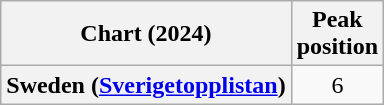<table class="wikitable plainrowheaders" style="text-align:center">
<tr>
<th scope="col">Chart (2024)</th>
<th scope="col">Peak<br>position</th>
</tr>
<tr>
<th scope="row">Sweden (<a href='#'>Sverigetopplistan</a>)</th>
<td>6</td>
</tr>
</table>
